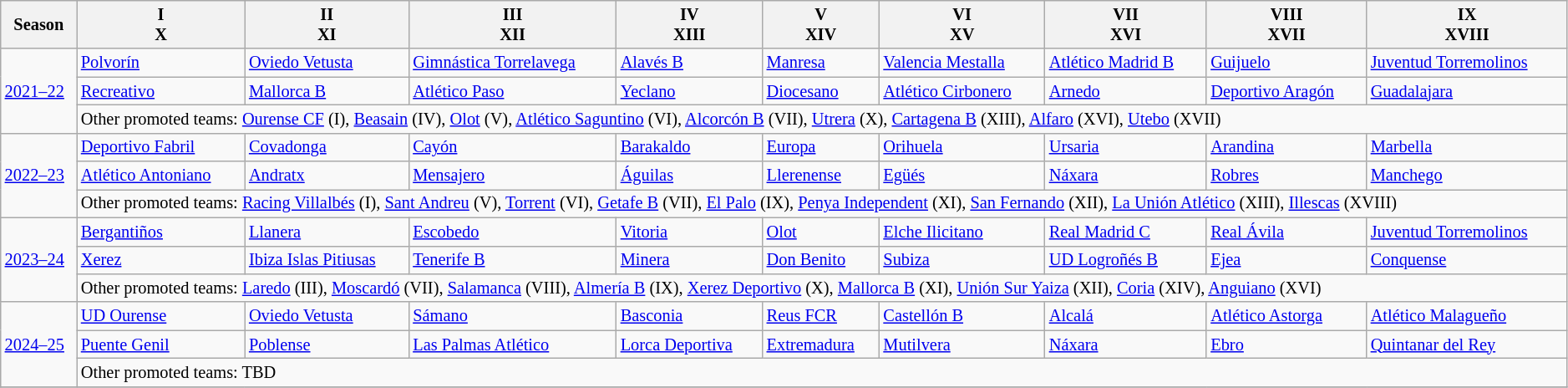<table class=wikitable style="font-size:85%; width: 99%;">
<tr>
<th>Season</th>
<th>I<br>X</th>
<th>II<br>XI</th>
<th>III<br>XII</th>
<th>IV<br>XIII</th>
<th>V<br>XIV</th>
<th>VI<br>XV</th>
<th>VII<br>XVI</th>
<th>VIII<br>XVII</th>
<th>IX<br>XVIII</th>
</tr>
<tr>
<td rowspan=3><a href='#'>2021–22</a></td>
<td><a href='#'>Polvorín</a></td>
<td><a href='#'>Oviedo Vetusta</a></td>
<td><a href='#'>Gimnástica Torrelavega</a></td>
<td><a href='#'>Alavés B</a></td>
<td><a href='#'>Manresa</a></td>
<td><a href='#'>Valencia Mestalla</a></td>
<td><a href='#'>Atlético Madrid B</a></td>
<td><a href='#'>Guijuelo</a></td>
<td><a href='#'>Juventud Torremolinos</a></td>
</tr>
<tr>
<td><a href='#'>Recreativo</a></td>
<td><a href='#'>Mallorca B</a></td>
<td><a href='#'>Atlético Paso</a></td>
<td><a href='#'>Yeclano</a></td>
<td><a href='#'>Diocesano</a></td>
<td><a href='#'>Atlético Cirbonero</a></td>
<td><a href='#'>Arnedo</a></td>
<td><a href='#'>Deportivo Aragón</a></td>
<td><a href='#'>Guadalajara</a></td>
</tr>
<tr>
<td colspan=9>Other promoted teams: <a href='#'>Ourense CF</a> (I), <a href='#'>Beasain</a> (IV), <a href='#'>Olot</a> (V), <a href='#'>Atlético Saguntino</a> (VI), <a href='#'>Alcorcón B</a> (VII), <a href='#'>Utrera</a> (X), <a href='#'>Cartagena B</a> (XIII), <a href='#'>Alfaro</a> (XVI), <a href='#'>Utebo</a> (XVII)</td>
</tr>
<tr>
<td rowspan=3><a href='#'>2022–23</a></td>
<td><a href='#'>Deportivo Fabril</a></td>
<td><a href='#'>Covadonga</a></td>
<td><a href='#'>Cayón</a></td>
<td><a href='#'>Barakaldo</a></td>
<td><a href='#'>Europa</a></td>
<td><a href='#'>Orihuela</a></td>
<td><a href='#'>Ursaria</a></td>
<td><a href='#'>Arandina</a></td>
<td><a href='#'>Marbella</a></td>
</tr>
<tr>
<td><a href='#'>Atlético Antoniano</a></td>
<td><a href='#'>Andratx</a></td>
<td><a href='#'>Mensajero</a></td>
<td><a href='#'>Águilas</a></td>
<td><a href='#'>Llerenense</a></td>
<td><a href='#'>Egüés</a></td>
<td><a href='#'>Náxara</a></td>
<td><a href='#'>Robres</a></td>
<td><a href='#'>Manchego</a></td>
</tr>
<tr>
<td colspan=9>Other promoted teams: <a href='#'>Racing Villalbés</a> (I), <a href='#'>Sant Andreu</a> (V), <a href='#'>Torrent</a> (VI), <a href='#'>Getafe B</a> (VII), <a href='#'>El Palo</a> (IX), <a href='#'>Penya Independent</a> (XI), <a href='#'>San Fernando</a> (XII), <a href='#'>La Unión Atlético</a> (XIII), <a href='#'>Illescas</a> (XVIII)</td>
</tr>
<tr>
<td rowspan=3><a href='#'>2023–24</a></td>
<td><a href='#'>Bergantiños</a></td>
<td><a href='#'>Llanera</a></td>
<td><a href='#'>Escobedo</a></td>
<td><a href='#'>Vitoria</a></td>
<td><a href='#'>Olot</a></td>
<td><a href='#'>Elche Ilicitano</a></td>
<td><a href='#'>Real Madrid C</a></td>
<td><a href='#'>Real Ávila</a></td>
<td><a href='#'>Juventud Torremolinos</a></td>
</tr>
<tr>
<td><a href='#'>Xerez</a></td>
<td><a href='#'>Ibiza Islas Pitiusas</a></td>
<td><a href='#'>Tenerife B</a></td>
<td><a href='#'>Minera</a></td>
<td><a href='#'>Don Benito</a></td>
<td><a href='#'>Subiza</a></td>
<td><a href='#'>UD Logroñés B</a></td>
<td><a href='#'>Ejea</a></td>
<td><a href='#'>Conquense</a></td>
</tr>
<tr>
<td colspan=9>Other promoted teams: <a href='#'>Laredo</a> (III), <a href='#'>Moscardó</a> (VII), <a href='#'>Salamanca</a> (VIII), <a href='#'>Almería B</a> (IX), <a href='#'>Xerez Deportivo</a> (X), <a href='#'>Mallorca B</a> (XI), <a href='#'>Unión Sur Yaiza</a> (XII), <a href='#'>Coria</a> (XIV), <a href='#'>Anguiano</a> (XVI)</td>
</tr>
<tr>
<td rowspan=3><a href='#'>2024–25</a></td>
<td><a href='#'>UD Ourense</a></td>
<td><a href='#'>Oviedo Vetusta</a></td>
<td><a href='#'>Sámano</a></td>
<td><a href='#'>Basconia</a></td>
<td><a href='#'>Reus FCR</a></td>
<td><a href='#'>Castellón B</a></td>
<td><a href='#'>Alcalá</a></td>
<td><a href='#'>Atlético Astorga</a></td>
<td><a href='#'>Atlético Malagueño</a></td>
</tr>
<tr>
<td><a href='#'>Puente Genil</a></td>
<td><a href='#'>Poblense</a></td>
<td><a href='#'>Las Palmas Atlético</a></td>
<td><a href='#'>Lorca Deportiva</a></td>
<td><a href='#'>Extremadura</a></td>
<td><a href='#'>Mutilvera</a></td>
<td><a href='#'>Náxara</a></td>
<td><a href='#'>Ebro</a></td>
<td><a href='#'>Quintanar del Rey</a></td>
</tr>
<tr>
<td colspan=9>Other promoted teams: TBD</td>
</tr>
<tr>
</tr>
</table>
